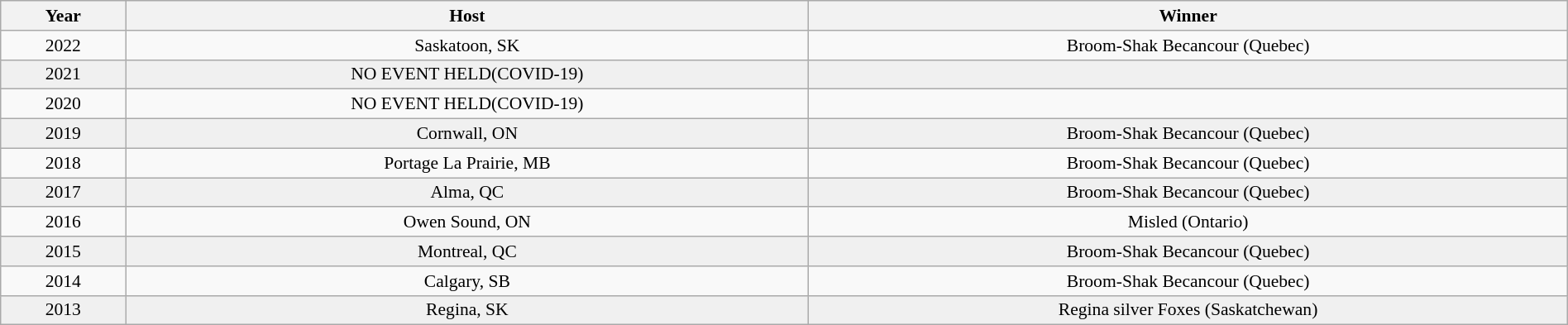<table class="wikitable" width=100% style="text-align:center; font-size:90%;">
<tr>
<th>Year</th>
<th>Host</th>
<th>Winner</th>
</tr>
<tr>
<td>2022</td>
<td>Saskatoon, SK</td>
<td>Broom-Shak Becancour (Quebec)</td>
</tr>
<tr bgcolor="#f0f0f0">
<td>2021</td>
<td>NO EVENT HELD(COVID-19)</td>
<td></td>
</tr>
<tr>
<td>2020</td>
<td>NO EVENT HELD(COVID-19)</td>
<td></td>
</tr>
<tr bgcolor="#f0f0f0">
<td>2019</td>
<td>Cornwall, ON</td>
<td>Broom-Shak Becancour (Quebec)</td>
</tr>
<tr>
<td>2018</td>
<td>Portage La Prairie, MB</td>
<td>Broom-Shak Becancour (Quebec)</td>
</tr>
<tr bgcolor="#f0f0f0">
<td>2017</td>
<td>Alma, QC</td>
<td>Broom-Shak Becancour (Quebec)</td>
</tr>
<tr>
<td>2016</td>
<td>Owen Sound, ON</td>
<td>Misled (Ontario)</td>
</tr>
<tr bgcolor="#f0f0f0">
<td>2015</td>
<td>Montreal, QC</td>
<td>Broom-Shak Becancour (Quebec)</td>
</tr>
<tr>
<td>2014</td>
<td>Calgary, SB</td>
<td>Broom-Shak Becancour (Quebec)</td>
</tr>
<tr bgcolor="#f0f0f0">
<td>2013</td>
<td>Regina, SK</td>
<td>Regina silver Foxes (Saskatchewan)</td>
</tr>
</table>
